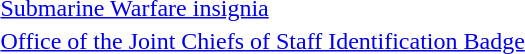<table>
<tr>
<td>  <a href='#'>Submarine Warfare insignia</a></td>
</tr>
<tr>
<td>  <a href='#'>Office of the Joint Chiefs of Staff Identification Badge</a></td>
</tr>
</table>
